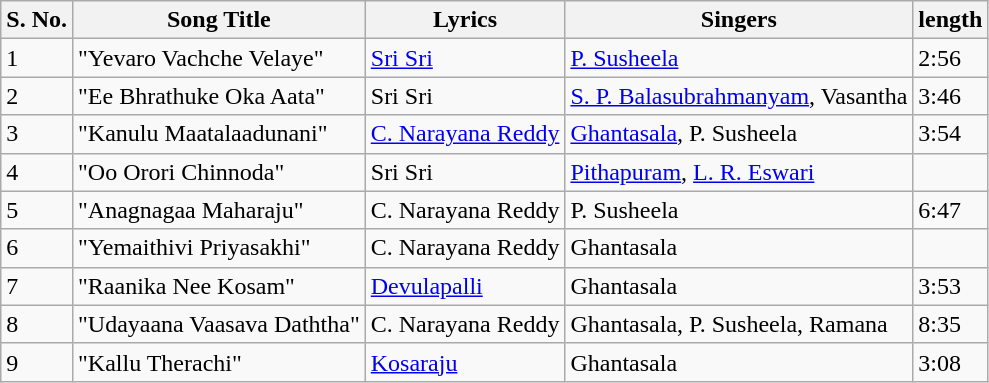<table class="wikitable">
<tr>
<th>S. No.</th>
<th>Song Title</th>
<th>Lyrics</th>
<th>Singers</th>
<th>length</th>
</tr>
<tr>
<td>1</td>
<td>"Yevaro Vachche Velaye"</td>
<td><a href='#'>Sri Sri</a></td>
<td><a href='#'>P. Susheela</a></td>
<td>2:56</td>
</tr>
<tr>
<td>2</td>
<td>"Ee Bhrathuke Oka Aata"</td>
<td>Sri Sri</td>
<td><a href='#'>S. P. Balasubrahmanyam</a>, Vasantha</td>
<td>3:46</td>
</tr>
<tr>
<td>3</td>
<td>"Kanulu Maatalaadunani"</td>
<td><a href='#'>C. Narayana Reddy</a></td>
<td><a href='#'>Ghantasala</a>, P. Susheela</td>
<td>3:54</td>
</tr>
<tr>
<td>4</td>
<td>"Oo Orori Chinnoda"</td>
<td>Sri Sri</td>
<td><a href='#'>Pithapuram</a>, <a href='#'>L. R. Eswari</a></td>
<td></td>
</tr>
<tr>
<td>5</td>
<td>"Anagnagaa Maharaju"</td>
<td>C. Narayana Reddy</td>
<td>P. Susheela</td>
<td>6:47</td>
</tr>
<tr>
<td>6</td>
<td>"Yemaithivi Priyasakhi"</td>
<td>C. Narayana Reddy</td>
<td>Ghantasala</td>
<td></td>
</tr>
<tr>
<td>7</td>
<td>"Raanika Nee Kosam"</td>
<td><a href='#'>Devulapalli</a></td>
<td>Ghantasala</td>
<td>3:53</td>
</tr>
<tr>
<td>8</td>
<td>"Udayaana Vaasava Daththa"</td>
<td>C. Narayana Reddy</td>
<td>Ghantasala, P. Susheela, Ramana</td>
<td>8:35</td>
</tr>
<tr>
<td>9</td>
<td>"Kallu Therachi"</td>
<td><a href='#'>Kosaraju</a></td>
<td>Ghantasala</td>
<td>3:08</td>
</tr>
</table>
